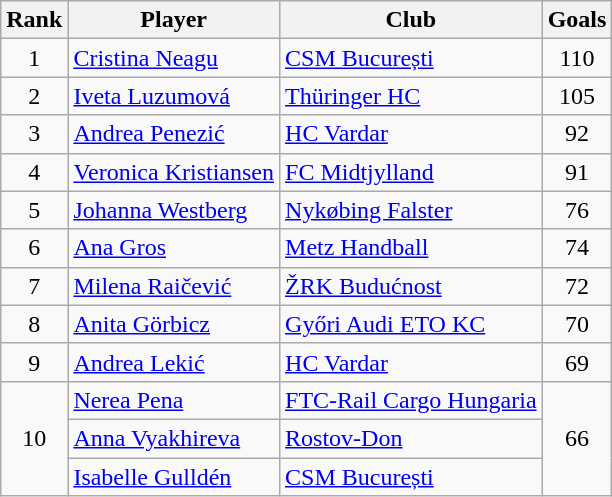<table class="wikitable sortable" style="text-align:center">
<tr>
<th>Rank</th>
<th>Player</th>
<th>Club</th>
<th>Goals</th>
</tr>
<tr>
<td>1</td>
<td align="left"> <a href='#'>Cristina Neagu</a></td>
<td align="left"> <a href='#'>CSM București</a></td>
<td>110</td>
</tr>
<tr>
<td>2</td>
<td align="left"> <a href='#'>Iveta Luzumová</a></td>
<td align="left"> <a href='#'>Thüringer HC</a></td>
<td>105</td>
</tr>
<tr>
<td>3</td>
<td align="left"> <a href='#'>Andrea Penezić</a></td>
<td align="left"> <a href='#'>HC Vardar</a></td>
<td>92</td>
</tr>
<tr>
<td>4</td>
<td align="left"> <a href='#'>Veronica Kristiansen</a></td>
<td align="left"> <a href='#'>FC Midtjylland</a></td>
<td>91</td>
</tr>
<tr>
<td>5</td>
<td align="left"> <a href='#'>Johanna Westberg</a></td>
<td align="left"> <a href='#'>Nykøbing Falster</a></td>
<td>76</td>
</tr>
<tr>
<td>6</td>
<td align="left"> <a href='#'>Ana Gros</a></td>
<td align="left"> <a href='#'>Metz Handball</a></td>
<td>74</td>
</tr>
<tr>
<td>7</td>
<td align="left"> <a href='#'>Milena Raičević</a></td>
<td align="left"> <a href='#'>ŽRK Budućnost</a></td>
<td>72</td>
</tr>
<tr>
<td>8</td>
<td align="left"> <a href='#'>Anita Görbicz</a></td>
<td align="left"> <a href='#'>Győri Audi ETO KC</a></td>
<td>70</td>
</tr>
<tr>
<td>9</td>
<td align="left"> <a href='#'>Andrea Lekić</a></td>
<td align="left"> <a href='#'>HC Vardar</a></td>
<td>69</td>
</tr>
<tr>
<td rowspan=3>10</td>
<td align="left"> <a href='#'>Nerea Pena</a></td>
<td align="left"> <a href='#'>FTC-Rail Cargo Hungaria</a></td>
<td rowspan=3>66</td>
</tr>
<tr>
<td align="left"> <a href='#'>Anna Vyakhireva</a></td>
<td align="left"> <a href='#'>Rostov-Don</a></td>
</tr>
<tr>
<td align="left"> <a href='#'>Isabelle Gulldén</a></td>
<td align="left"> <a href='#'>CSM București</a></td>
</tr>
</table>
